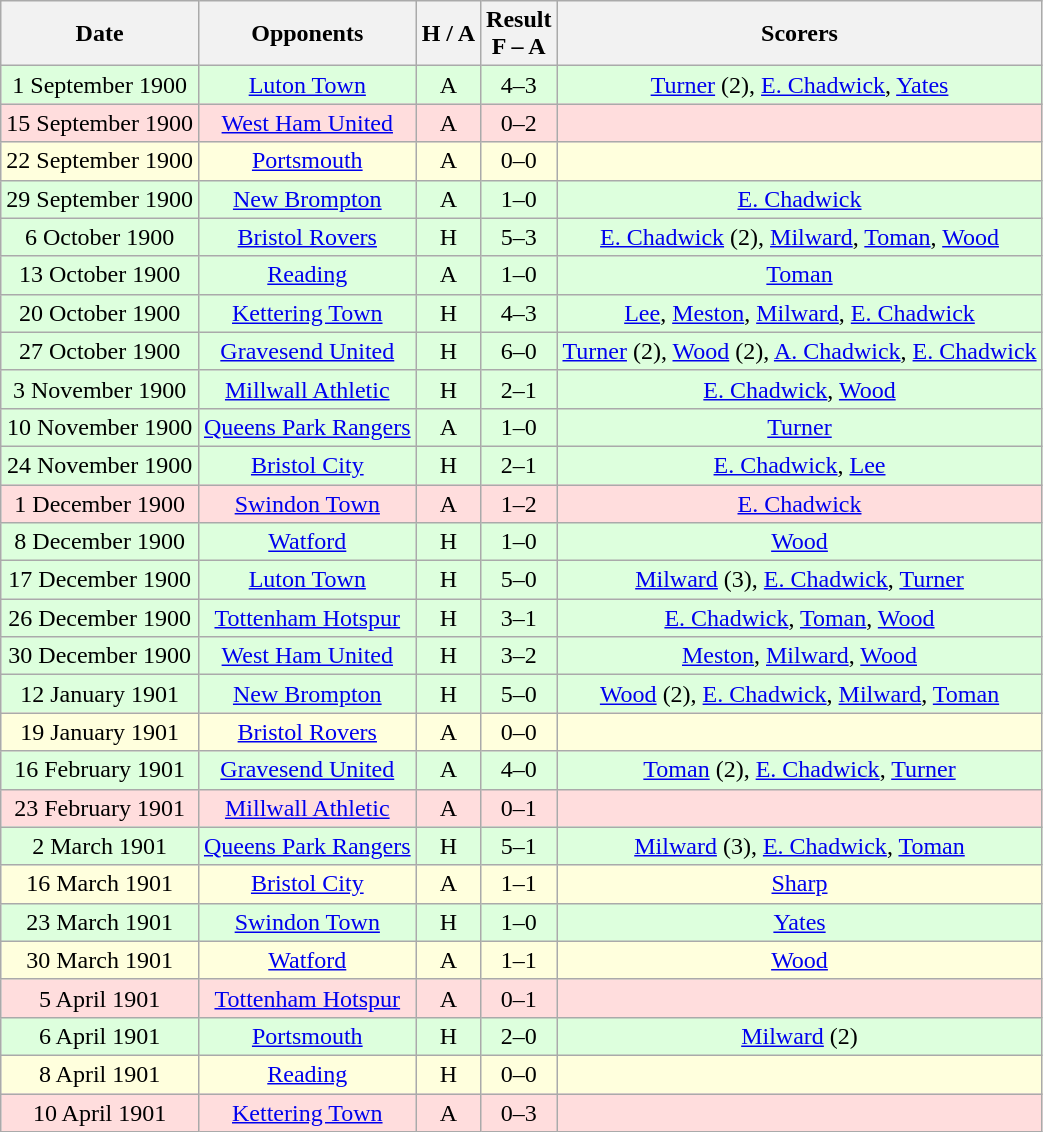<table class="wikitable" style="text-align:center">
<tr>
<th>Date</th>
<th>Opponents</th>
<th>H / A</th>
<th>Result<br>F – A</th>
<th>Scorers</th>
</tr>
<tr bgcolor="#ddffdd">
<td>1 September 1900</td>
<td><a href='#'>Luton Town</a></td>
<td>A</td>
<td>4–3</td>
<td><a href='#'>Turner</a> (2), <a href='#'>E. Chadwick</a>, <a href='#'>Yates</a></td>
</tr>
<tr bgcolor="#ffdddd">
<td>15 September 1900</td>
<td><a href='#'>West Ham United</a></td>
<td>A</td>
<td>0–2</td>
<td></td>
</tr>
<tr bgcolor="#ffffdd">
<td>22 September 1900</td>
<td><a href='#'>Portsmouth</a></td>
<td>A</td>
<td>0–0</td>
<td></td>
</tr>
<tr bgcolor="#ddffdd">
<td>29 September 1900</td>
<td><a href='#'>New Brompton</a></td>
<td>A</td>
<td>1–0</td>
<td><a href='#'>E. Chadwick</a></td>
</tr>
<tr bgcolor="#ddffdd">
<td>6 October 1900</td>
<td><a href='#'>Bristol Rovers</a></td>
<td>H</td>
<td>5–3</td>
<td><a href='#'>E. Chadwick</a> (2), <a href='#'>Milward</a>, <a href='#'>Toman</a>, <a href='#'>Wood</a></td>
</tr>
<tr bgcolor="#ddffdd">
<td>13 October 1900</td>
<td><a href='#'>Reading</a></td>
<td>A</td>
<td>1–0</td>
<td><a href='#'>Toman</a></td>
</tr>
<tr bgcolor="#ddffdd">
<td>20 October 1900</td>
<td><a href='#'>Kettering Town</a></td>
<td>H</td>
<td>4–3</td>
<td><a href='#'>Lee</a>, <a href='#'>Meston</a>, <a href='#'>Milward</a>, <a href='#'>E. Chadwick</a></td>
</tr>
<tr bgcolor="#ddffdd">
<td>27 October 1900</td>
<td><a href='#'>Gravesend United</a></td>
<td>H</td>
<td>6–0</td>
<td><a href='#'>Turner</a> (2), <a href='#'>Wood</a> (2), <a href='#'>A. Chadwick</a>, <a href='#'>E. Chadwick</a></td>
</tr>
<tr bgcolor="#ddffdd">
<td>3 November 1900</td>
<td><a href='#'>Millwall Athletic</a></td>
<td>H</td>
<td>2–1</td>
<td><a href='#'>E. Chadwick</a>, <a href='#'>Wood</a></td>
</tr>
<tr bgcolor="#ddffdd">
<td>10 November 1900</td>
<td><a href='#'>Queens Park Rangers</a></td>
<td>A</td>
<td>1–0</td>
<td><a href='#'>Turner</a></td>
</tr>
<tr bgcolor="#ddffdd">
<td>24 November 1900</td>
<td><a href='#'>Bristol City</a></td>
<td>H</td>
<td>2–1</td>
<td><a href='#'>E. Chadwick</a>, <a href='#'>Lee</a></td>
</tr>
<tr bgcolor="#ffdddd">
<td>1 December 1900</td>
<td><a href='#'>Swindon Town</a></td>
<td>A</td>
<td>1–2</td>
<td><a href='#'>E. Chadwick</a></td>
</tr>
<tr bgcolor="#ddffdd">
<td>8 December 1900</td>
<td><a href='#'>Watford</a></td>
<td>H</td>
<td>1–0</td>
<td><a href='#'>Wood</a></td>
</tr>
<tr bgcolor="#ddffdd">
<td>17 December 1900</td>
<td><a href='#'>Luton Town</a></td>
<td>H</td>
<td>5–0</td>
<td><a href='#'>Milward</a> (3), <a href='#'>E. Chadwick</a>, <a href='#'>Turner</a></td>
</tr>
<tr bgcolor="#ddffdd">
<td>26 December 1900</td>
<td><a href='#'>Tottenham Hotspur</a></td>
<td>H</td>
<td>3–1</td>
<td><a href='#'>E. Chadwick</a>, <a href='#'>Toman</a>, <a href='#'>Wood</a></td>
</tr>
<tr bgcolor="#ddffdd">
<td>30 December 1900</td>
<td><a href='#'>West Ham United</a></td>
<td>H</td>
<td>3–2</td>
<td><a href='#'>Meston</a>, <a href='#'>Milward</a>, <a href='#'>Wood</a></td>
</tr>
<tr bgcolor="#ddffdd">
<td>12 January 1901</td>
<td><a href='#'>New Brompton</a></td>
<td>H</td>
<td>5–0</td>
<td><a href='#'>Wood</a> (2), <a href='#'>E. Chadwick</a>, <a href='#'>Milward</a>, <a href='#'>Toman</a></td>
</tr>
<tr bgcolor="#ffffdd">
<td>19 January 1901</td>
<td><a href='#'>Bristol Rovers</a></td>
<td>A</td>
<td>0–0</td>
<td></td>
</tr>
<tr bgcolor="#ddffdd">
<td>16 February 1901</td>
<td><a href='#'>Gravesend United</a></td>
<td>A</td>
<td>4–0</td>
<td><a href='#'>Toman</a> (2), <a href='#'>E. Chadwick</a>, <a href='#'>Turner</a></td>
</tr>
<tr bgcolor="#ffdddd">
<td>23 February 1901</td>
<td><a href='#'>Millwall Athletic</a></td>
<td>A</td>
<td>0–1</td>
<td></td>
</tr>
<tr bgcolor="#ddffdd">
<td>2 March 1901</td>
<td><a href='#'>Queens Park Rangers</a></td>
<td>H</td>
<td>5–1</td>
<td><a href='#'>Milward</a> (3), <a href='#'>E. Chadwick</a>, <a href='#'>Toman</a></td>
</tr>
<tr bgcolor="#ffffdd">
<td>16 March 1901</td>
<td><a href='#'>Bristol City</a></td>
<td>A</td>
<td>1–1</td>
<td><a href='#'>Sharp</a></td>
</tr>
<tr bgcolor="#ddffdd">
<td>23 March 1901</td>
<td><a href='#'>Swindon Town</a></td>
<td>H</td>
<td>1–0</td>
<td><a href='#'>Yates</a></td>
</tr>
<tr bgcolor="#ffffdd">
<td>30 March 1901</td>
<td><a href='#'>Watford</a></td>
<td>A</td>
<td>1–1</td>
<td><a href='#'>Wood</a></td>
</tr>
<tr bgcolor="#ffdddd">
<td>5 April 1901</td>
<td><a href='#'>Tottenham Hotspur</a></td>
<td>A</td>
<td>0–1</td>
<td></td>
</tr>
<tr bgcolor="#ddffdd">
<td>6 April 1901</td>
<td><a href='#'>Portsmouth</a></td>
<td>H</td>
<td>2–0</td>
<td><a href='#'>Milward</a> (2)</td>
</tr>
<tr bgcolor="#ffffdd">
<td>8 April 1901</td>
<td><a href='#'>Reading</a></td>
<td>H</td>
<td>0–0</td>
<td></td>
</tr>
<tr bgcolor="#ffdddd">
<td>10 April 1901</td>
<td><a href='#'>Kettering Town</a></td>
<td>A</td>
<td>0–3</td>
<td></td>
</tr>
</table>
